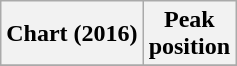<table class="wikitable plainrowheaders" style="text-align:center;">
<tr>
<th scope="col">Chart (2016)</th>
<th scope="col">Peak <br>position</th>
</tr>
<tr>
</tr>
</table>
